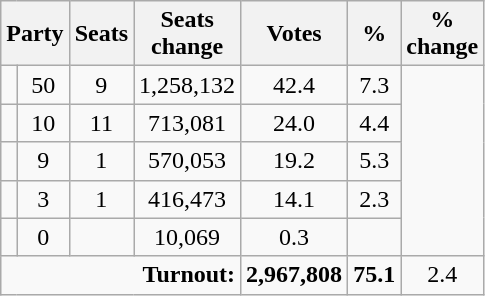<table class="wikitable sortable">
<tr>
<th colspan="2" rowspan="1" align="center">Party</th>
<th align="center">Seats</th>
<th align="center">Seats<br>change</th>
<th align="center">Votes</th>
<th align="center">%</th>
<th align="center">%<br>change</th>
</tr>
<tr>
<td></td>
<td align="center">50</td>
<td align="center">9</td>
<td align="center">1,258,132</td>
<td align="center">42.4</td>
<td align="center">7.3</td>
</tr>
<tr>
<td></td>
<td align="center">10</td>
<td align="center">11</td>
<td align="center">713,081</td>
<td align="center">24.0</td>
<td align="center">4.4</td>
</tr>
<tr>
<td></td>
<td align="center">9</td>
<td align="center">1</td>
<td align="center">570,053</td>
<td align="center">19.2</td>
<td align="center">5.3</td>
</tr>
<tr>
<td></td>
<td align="center">3</td>
<td align="center">1</td>
<td align="center">416,473</td>
<td align="center">14.1</td>
<td align="center">2.3</td>
</tr>
<tr>
<td></td>
<td align="center">0</td>
<td align="center"></td>
<td align="center">10,069</td>
<td align="center">0.3</td>
<td align="center"></td>
</tr>
<tr>
<td colspan="4" rowspan="1" align="right"><strong>Turnout:</strong></td>
<td align="center"><strong>2,967,808</strong></td>
<td align="center"><strong>75.1</strong></td>
<td align="center">2.4</td>
</tr>
</table>
